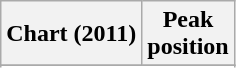<table class="wikitable plainrowheaders" style="text-align:center">
<tr>
<th>Chart (2011)</th>
<th>Peak<br>position</th>
</tr>
<tr>
</tr>
<tr>
</tr>
</table>
